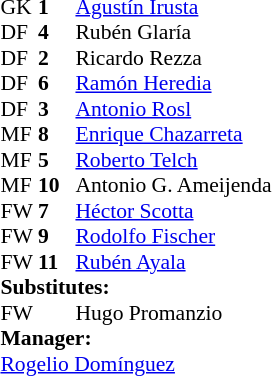<table cellspacing="0" cellpadding="0" style="font-size:90%; margin:0.2em auto;">
<tr>
<th width="25"></th>
<th width="25"></th>
</tr>
<tr>
<td>GK</td>
<td><strong>1</strong></td>
<td> <a href='#'>Agustín Irusta</a></td>
</tr>
<tr>
<td>DF</td>
<td><strong>4</strong></td>
<td> Rubén Glaría</td>
</tr>
<tr>
<td>DF</td>
<td><strong>2</strong></td>
<td> Ricardo Rezza</td>
</tr>
<tr>
<td>DF</td>
<td><strong>6</strong></td>
<td> <a href='#'>Ramón Heredia</a></td>
</tr>
<tr>
<td>DF</td>
<td><strong>3</strong></td>
<td> <a href='#'>Antonio Rosl</a></td>
</tr>
<tr>
<td>MF</td>
<td><strong>8</strong></td>
<td> <a href='#'>Enrique Chazarreta</a></td>
</tr>
<tr>
<td>MF</td>
<td><strong>5</strong></td>
<td> <a href='#'>Roberto Telch</a></td>
</tr>
<tr>
<td>MF</td>
<td><strong>10</strong></td>
<td> Antonio G. Ameijenda</td>
</tr>
<tr>
<td>FW</td>
<td><strong>7</strong></td>
<td> <a href='#'>Héctor Scotta</a></td>
</tr>
<tr>
<td>FW</td>
<td><strong>9</strong></td>
<td> <a href='#'>Rodolfo Fischer</a></td>
<td></td>
<td></td>
</tr>
<tr>
<td>FW</td>
<td><strong>11</strong></td>
<td> <a href='#'>Rubén Ayala</a></td>
</tr>
<tr>
<td colspan=3><strong>Substitutes:</strong></td>
</tr>
<tr>
<td>FW</td>
<td></td>
<td> Hugo Promanzio</td>
<td></td>
<td></td>
</tr>
<tr>
<td colspan=3><strong>Manager:</strong></td>
</tr>
<tr>
<td colspan=4> <a href='#'>Rogelio Domínguez</a></td>
</tr>
</table>
